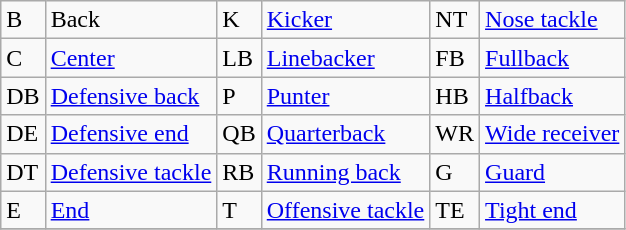<table class="wikitable">
<tr>
<td>B</td>
<td>Back</td>
<td>K</td>
<td><a href='#'>Kicker</a></td>
<td>NT</td>
<td><a href='#'>Nose tackle</a></td>
</tr>
<tr>
<td>C</td>
<td><a href='#'>Center</a></td>
<td>LB</td>
<td><a href='#'>Linebacker</a></td>
<td>FB</td>
<td><a href='#'>Fullback</a></td>
</tr>
<tr>
<td>DB</td>
<td><a href='#'>Defensive back</a></td>
<td>P</td>
<td><a href='#'>Punter</a></td>
<td>HB</td>
<td><a href='#'>Halfback</a></td>
</tr>
<tr>
<td>DE</td>
<td><a href='#'>Defensive end</a></td>
<td>QB</td>
<td><a href='#'>Quarterback</a></td>
<td>WR</td>
<td><a href='#'>Wide receiver</a></td>
</tr>
<tr>
<td>DT</td>
<td><a href='#'>Defensive tackle</a></td>
<td>RB</td>
<td><a href='#'>Running back</a></td>
<td>G</td>
<td><a href='#'>Guard</a></td>
</tr>
<tr>
<td>E</td>
<td><a href='#'>End</a></td>
<td>T</td>
<td><a href='#'>Offensive tackle</a></td>
<td>TE</td>
<td><a href='#'>Tight end</a></td>
</tr>
<tr>
</tr>
</table>
